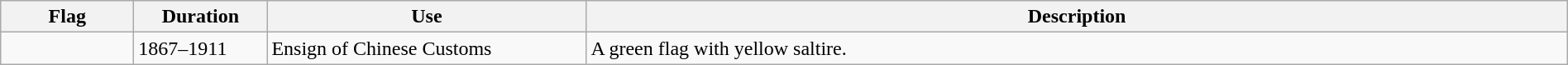<table class="wikitable" width="100%">
<tr>
<th style="width:100px;">Flag</th>
<th style="width:100px;">Duration</th>
<th style="width:250px;">Use</th>
<th style="min-width:250px">Description</th>
</tr>
<tr>
<td></td>
<td>1867–1911</td>
<td>Ensign of Chinese Customs</td>
<td>A green flag with yellow saltire.</td>
</tr>
</table>
